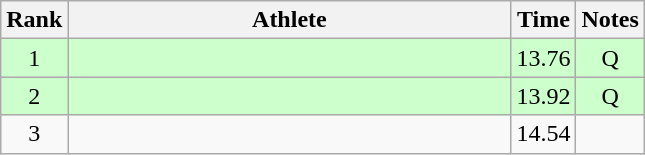<table class="wikitable" style="text-align:center">
<tr>
<th>Rank</th>
<th Style="width:18em">Athlete</th>
<th>Time</th>
<th>Notes</th>
</tr>
<tr style="background:#cfc">
<td>1</td>
<td style="text-align:left"></td>
<td>13.76</td>
<td>Q</td>
</tr>
<tr style="background:#cfc">
<td>2</td>
<td style="text-align:left"></td>
<td>13.92</td>
<td>Q</td>
</tr>
<tr>
<td>3</td>
<td style="text-align:left"></td>
<td>14.54</td>
<td></td>
</tr>
</table>
